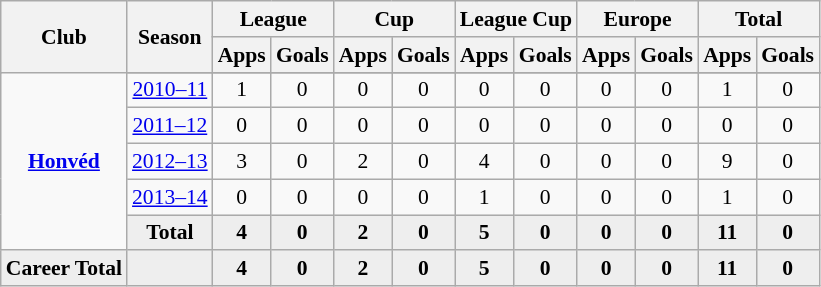<table class="wikitable" style="font-size:90%; text-align: center;">
<tr>
<th rowspan="2">Club</th>
<th rowspan="2">Season</th>
<th colspan="2">League</th>
<th colspan="2">Cup</th>
<th colspan="2">League Cup</th>
<th colspan="2">Europe</th>
<th colspan="2">Total</th>
</tr>
<tr>
<th>Apps</th>
<th>Goals</th>
<th>Apps</th>
<th>Goals</th>
<th>Apps</th>
<th>Goals</th>
<th>Apps</th>
<th>Goals</th>
<th>Apps</th>
<th>Goals</th>
</tr>
<tr ||-||-||-|->
<td rowspan="6" valign="center"><strong><a href='#'>Honvéd</a></strong></td>
</tr>
<tr>
<td><a href='#'>2010–11</a></td>
<td>1</td>
<td>0</td>
<td>0</td>
<td>0</td>
<td>0</td>
<td>0</td>
<td>0</td>
<td>0</td>
<td>1</td>
<td>0</td>
</tr>
<tr>
<td><a href='#'>2011–12</a></td>
<td>0</td>
<td>0</td>
<td>0</td>
<td>0</td>
<td>0</td>
<td>0</td>
<td>0</td>
<td>0</td>
<td>0</td>
<td>0</td>
</tr>
<tr>
<td><a href='#'>2012–13</a></td>
<td>3</td>
<td>0</td>
<td>2</td>
<td>0</td>
<td>4</td>
<td>0</td>
<td>0</td>
<td>0</td>
<td>9</td>
<td>0</td>
</tr>
<tr>
<td><a href='#'>2013–14</a></td>
<td>0</td>
<td>0</td>
<td>0</td>
<td>0</td>
<td>1</td>
<td>0</td>
<td>0</td>
<td>0</td>
<td>1</td>
<td>0</td>
</tr>
<tr style="font-weight:bold; background-color:#eeeeee;">
<td>Total</td>
<td>4</td>
<td>0</td>
<td>2</td>
<td>0</td>
<td>5</td>
<td>0</td>
<td>0</td>
<td>0</td>
<td>11</td>
<td>0</td>
</tr>
<tr style="font-weight:bold; background-color:#eeeeee;">
<td rowspan="1" valign="top"><strong>Career Total</strong></td>
<td></td>
<td><strong>4</strong></td>
<td><strong>0</strong></td>
<td><strong>2</strong></td>
<td><strong>0</strong></td>
<td><strong>5</strong></td>
<td><strong>0</strong></td>
<td><strong>0</strong></td>
<td><strong>0</strong></td>
<td><strong>11</strong></td>
<td><strong>0</strong></td>
</tr>
</table>
